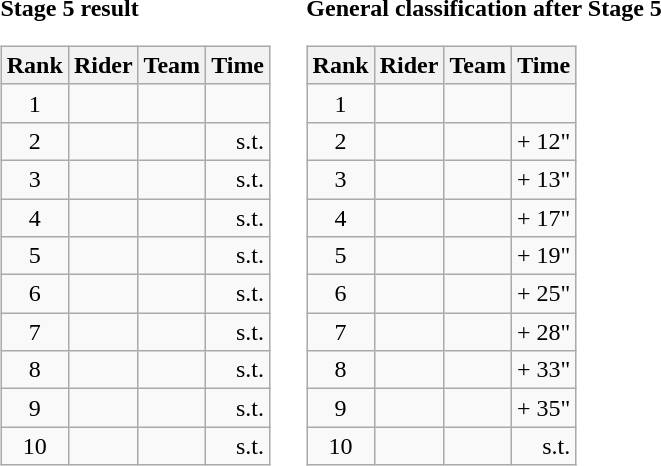<table>
<tr>
<td><strong>Stage 5 result</strong><br><table class="wikitable">
<tr>
<th scope="col">Rank</th>
<th scope="col">Rider</th>
<th scope="col">Team</th>
<th scope="col">Time</th>
</tr>
<tr>
<td style="text-align:center;">1</td>
<td></td>
<td></td>
<td style="text-align:right;"></td>
</tr>
<tr>
<td style="text-align:center;">2</td>
<td></td>
<td></td>
<td style="text-align:right;">s.t.</td>
</tr>
<tr>
<td style="text-align:center;">3</td>
<td></td>
<td></td>
<td style="text-align:right;">s.t.</td>
</tr>
<tr>
<td style="text-align:center;">4</td>
<td></td>
<td></td>
<td style="text-align:right;">s.t.</td>
</tr>
<tr>
<td style="text-align:center;">5</td>
<td></td>
<td></td>
<td style="text-align:right;">s.t.</td>
</tr>
<tr>
<td style="text-align:center;">6</td>
<td></td>
<td></td>
<td style="text-align:right;">s.t.</td>
</tr>
<tr>
<td style="text-align:center;">7</td>
<td></td>
<td></td>
<td style="text-align:right;">s.t.</td>
</tr>
<tr>
<td style="text-align:center;">8</td>
<td></td>
<td></td>
<td style="text-align:right;">s.t.</td>
</tr>
<tr>
<td style="text-align:center;">9</td>
<td></td>
<td></td>
<td style="text-align:right;">s.t.</td>
</tr>
<tr>
<td style="text-align:center;">10</td>
<td></td>
<td></td>
<td style="text-align:right;">s.t.</td>
</tr>
</table>
</td>
<td></td>
<td><strong>General classification after Stage 5</strong><br><table class="wikitable">
<tr>
<th scope="col">Rank</th>
<th scope="col">Rider</th>
<th scope="col">Team</th>
<th scope="col">Time</th>
</tr>
<tr>
<td style="text-align:center;">1</td>
<td></td>
<td></td>
<td style="text-align:right;"></td>
</tr>
<tr>
<td style="text-align:center;">2</td>
<td></td>
<td></td>
<td style="text-align:right;">+ 12"</td>
</tr>
<tr>
<td style="text-align:center;">3</td>
<td></td>
<td></td>
<td style="text-align:right;">+ 13"</td>
</tr>
<tr>
<td style="text-align:center;">4</td>
<td></td>
<td></td>
<td style="text-align:right;">+ 17"</td>
</tr>
<tr>
<td style="text-align:center;">5</td>
<td></td>
<td></td>
<td style="text-align:right;">+ 19"</td>
</tr>
<tr>
<td style="text-align:center;">6</td>
<td></td>
<td></td>
<td style="text-align:right;">+ 25"</td>
</tr>
<tr>
<td style="text-align:center;">7</td>
<td></td>
<td></td>
<td style="text-align:right;">+ 28"</td>
</tr>
<tr>
<td style="text-align:center;">8</td>
<td></td>
<td></td>
<td style="text-align:right;">+ 33"</td>
</tr>
<tr>
<td style="text-align:center;">9</td>
<td></td>
<td></td>
<td style="text-align:right;">+ 35"</td>
</tr>
<tr>
<td style="text-align:center;">10</td>
<td></td>
<td></td>
<td style="text-align:right;">s.t.</td>
</tr>
</table>
</td>
</tr>
</table>
